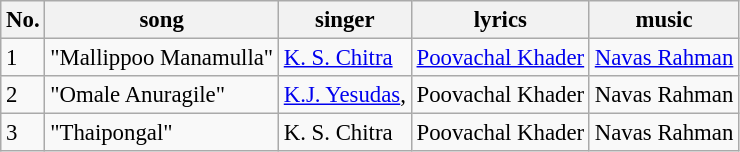<table class="wikitable" style="font-size:95%;">
<tr>
<th>No.</th>
<th>song</th>
<th>singer</th>
<th>lyrics</th>
<th>music</th>
</tr>
<tr>
<td>1</td>
<td>"Mallippoo Manamulla"</td>
<td><a href='#'>K. S. Chitra</a></td>
<td><a href='#'>Poovachal Khader</a></td>
<td><a href='#'>Navas Rahman</a></td>
</tr>
<tr>
<td>2</td>
<td>"Omale Anuragile"</td>
<td><a href='#'>K.J. Yesudas</a>,</td>
<td>Poovachal Khader</td>
<td>Navas Rahman</td>
</tr>
<tr>
<td>3</td>
<td>"Thaipongal"</td>
<td>K. S. Chitra</td>
<td>Poovachal Khader</td>
<td>Navas Rahman</td>
</tr>
</table>
